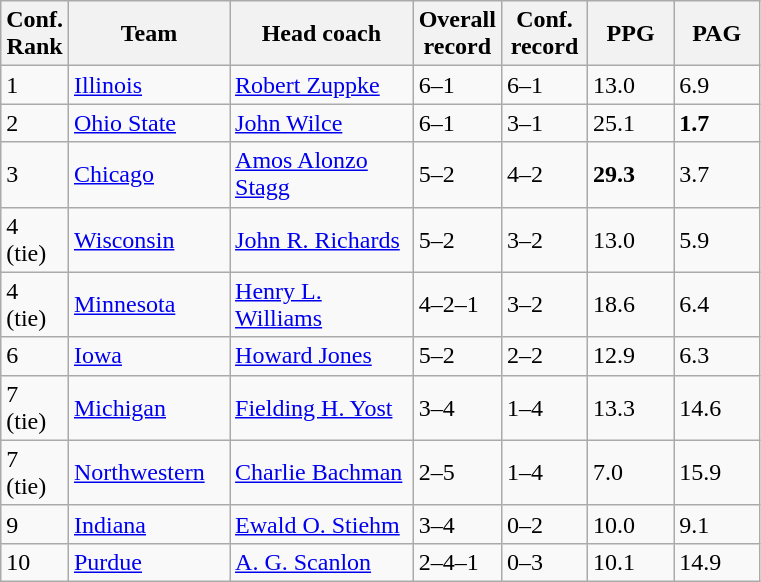<table class="sortable wikitable">
<tr>
<th width="25">Conf. Rank</th>
<th width="100">Team</th>
<th width="115">Head coach</th>
<th width="50">Overall record</th>
<th width="50">Conf. record</th>
<th width="50">PPG</th>
<th width="50">PAG</th>
</tr>
<tr align="left" bgcolor="">
<td>1</td>
<td><a href='#'>Illinois</a></td>
<td><a href='#'>Robert Zuppke</a></td>
<td>6–1</td>
<td>6–1</td>
<td>13.0</td>
<td>6.9</td>
</tr>
<tr align="left" bgcolor="">
<td>2</td>
<td><a href='#'>Ohio State</a></td>
<td><a href='#'>John Wilce</a></td>
<td>6–1</td>
<td>3–1</td>
<td>25.1</td>
<td><strong>1.7</strong></td>
</tr>
<tr align="left" bgcolor="">
<td>3</td>
<td><a href='#'>Chicago</a></td>
<td><a href='#'>Amos Alonzo Stagg</a></td>
<td>5–2</td>
<td>4–2</td>
<td><strong>29.3</strong></td>
<td>3.7</td>
</tr>
<tr align="left" bgcolor="">
<td>4 (tie)</td>
<td><a href='#'>Wisconsin</a></td>
<td><a href='#'>John R. Richards</a></td>
<td>5–2</td>
<td>3–2</td>
<td>13.0</td>
<td>5.9</td>
</tr>
<tr align="left" bgcolor="">
<td>4 (tie)</td>
<td><a href='#'>Minnesota</a></td>
<td><a href='#'>Henry L. Williams</a></td>
<td>4–2–1</td>
<td>3–2</td>
<td>18.6</td>
<td>6.4</td>
</tr>
<tr align="left" bgcolor="">
<td>6</td>
<td><a href='#'>Iowa</a></td>
<td><a href='#'>Howard Jones</a></td>
<td>5–2</td>
<td>2–2</td>
<td>12.9</td>
<td>6.3</td>
</tr>
<tr align="left" bgcolor="">
<td>7 (tie)</td>
<td><a href='#'>Michigan</a></td>
<td><a href='#'>Fielding H. Yost</a></td>
<td>3–4</td>
<td>1–4</td>
<td>13.3</td>
<td>14.6</td>
</tr>
<tr align="left" bgcolor="">
<td>7 (tie)</td>
<td><a href='#'>Northwestern</a></td>
<td><a href='#'>Charlie Bachman</a></td>
<td>2–5</td>
<td>1–4</td>
<td>7.0</td>
<td>15.9</td>
</tr>
<tr align="left" bgcolor="">
<td>9</td>
<td><a href='#'>Indiana</a></td>
<td><a href='#'>Ewald O. Stiehm</a></td>
<td>3–4</td>
<td>0–2</td>
<td>10.0</td>
<td>9.1</td>
</tr>
<tr align="left" bgcolor="">
<td>10</td>
<td><a href='#'>Purdue</a></td>
<td><a href='#'>A. G. Scanlon</a></td>
<td>2–4–1</td>
<td>0–3</td>
<td>10.1</td>
<td>14.9</td>
</tr>
</table>
